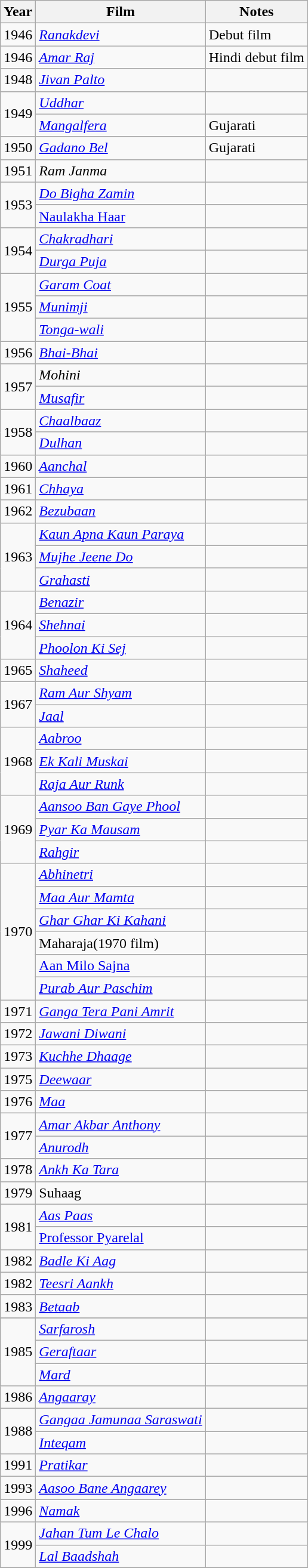<table class="wikitable">
<tr>
<th>Year</th>
<th>Film</th>
<th>Notes</th>
</tr>
<tr>
<td>1946</td>
<td><a href='#'><em>Ranakdevi</em></a></td>
<td>Debut film</td>
</tr>
<tr>
<td>1946</td>
<td><em><a href='#'>Amar Raj</a></em></td>
<td>Hindi debut film</td>
</tr>
<tr>
<td>1948</td>
<td><em><a href='#'>Jivan Palto</a></em></td>
<td></td>
</tr>
<tr>
<td rowspan="2">1949</td>
<td><em><a href='#'>Uddhar</a></em></td>
<td></td>
</tr>
<tr>
<td><em><a href='#'>Mangalfera</a></em></td>
<td>Gujarati</td>
</tr>
<tr>
<td>1950</td>
<td><em><a href='#'>Gadano Bel</a></em></td>
<td>Gujarati</td>
</tr>
<tr>
<td>1951</td>
<td><em>Ram Janma</em></td>
<td></td>
</tr>
<tr>
<td rowspan="2">1953</td>
<td><em><a href='#'>Do Bigha Zamin</a></em></td>
<td></td>
</tr>
<tr>
<td><a href='#'>Naulakha Haar</a></td>
<td></td>
</tr>
<tr>
<td rowspan="2">1954</td>
<td><em><a href='#'>Chakradhari</a></em></td>
<td></td>
</tr>
<tr>
<td><em><a href='#'>Durga Puja</a></em></td>
<td></td>
</tr>
<tr>
<td rowspan="3">1955</td>
<td><em><a href='#'>Garam Coat</a></em></td>
<td></td>
</tr>
<tr>
<td><em><a href='#'>Munimji</a></em></td>
<td></td>
</tr>
<tr>
<td><em><a href='#'>Tonga-wali</a></em></td>
<td></td>
</tr>
<tr>
<td>1956</td>
<td><em><a href='#'>Bhai-Bhai</a></em></td>
<td></td>
</tr>
<tr>
<td rowspan="2">1957</td>
<td><em>Mohini</em></td>
<td></td>
</tr>
<tr>
<td><em><a href='#'>Musafir</a></em></td>
<td></td>
</tr>
<tr>
<td rowspan="2">1958</td>
<td><em><a href='#'>Chaalbaaz</a></em></td>
<td></td>
</tr>
<tr>
<td><em><a href='#'>Dulhan</a></em></td>
<td></td>
</tr>
<tr Raziya sultan>
<td>1960</td>
<td><em><a href='#'>Aanchal</a></em></td>
<td></td>
</tr>
<tr>
<td>1961</td>
<td><em><a href='#'>Chhaya</a></em></td>
<td></td>
</tr>
<tr>
<td>1962</td>
<td><em><a href='#'>Bezubaan</a></em></td>
<td></td>
</tr>
<tr>
<td rowspan="3">1963</td>
<td><em><a href='#'>Kaun Apna Kaun Paraya</a></em></td>
<td></td>
</tr>
<tr>
<td><em><a href='#'>Mujhe Jeene Do</a></em></td>
<td></td>
</tr>
<tr>
<td><em><a href='#'>Grahasti</a></em></td>
<td></td>
</tr>
<tr>
<td rowspan="3">1964</td>
<td><em><a href='#'>Benazir</a></em></td>
<td></td>
</tr>
<tr>
<td><em><a href='#'>Shehnai</a></em></td>
<td></td>
</tr>
<tr>
<td><em><a href='#'>Phoolon Ki Sej</a></em></td>
<td></td>
</tr>
<tr>
<td>1965</td>
<td><em><a href='#'>Shaheed</a></em></td>
<td></td>
</tr>
<tr>
<td rowspan="2">1967</td>
<td><em><a href='#'>Ram Aur Shyam</a></em></td>
<td></td>
</tr>
<tr>
<td><em><a href='#'>Jaal</a></em></td>
<td></td>
</tr>
<tr>
<td rowspan="3">1968</td>
<td><em><a href='#'>Aabroo</a></em></td>
<td></td>
</tr>
<tr>
<td><em><a href='#'>Ek Kali Muskai</a></em></td>
<td></td>
</tr>
<tr>
<td><em><a href='#'>Raja Aur Runk</a></em></td>
<td></td>
</tr>
<tr>
<td rowspan="3">1969</td>
<td><em><a href='#'>Aansoo Ban Gaye Phool</a></em></td>
<td></td>
</tr>
<tr>
<td><em><a href='#'>Pyar Ka Mausam</a></em></td>
<td></td>
</tr>
<tr>
<td><em><a href='#'>Rahgir</a></em></td>
<td></td>
</tr>
<tr>
<td rowspan="6">1970</td>
<td><em><a href='#'>Abhinetri</a></em></td>
<td></td>
</tr>
<tr>
<td><em><a href='#'>Maa Aur Mamta</a></em></td>
<td></td>
</tr>
<tr>
<td><em><a href='#'>Ghar Ghar Ki Kahani</a></em></td>
<td></td>
</tr>
<tr>
<td>Maharaja(1970 film)</td>
<td></td>
</tr>
<tr>
<td><a href='#'>Aan Milo Sajna</a></td>
<td></td>
</tr>
<tr>
<td><em><a href='#'>Purab Aur Paschim</a></em></td>
<td></td>
</tr>
<tr>
<td>1971</td>
<td><em><a href='#'>Ganga Tera Pani Amrit</a></em></td>
<td></td>
</tr>
<tr>
<td>1972</td>
<td><em><a href='#'>Jawani Diwani</a></em></td>
<td></td>
</tr>
<tr>
<td>1973</td>
<td><em><a href='#'>Kuchhe Dhaage</a></em></td>
<td></td>
</tr>
<tr>
<td>1975</td>
<td><em><a href='#'>Deewaar</a></em></td>
<td></td>
</tr>
<tr>
<td>1976</td>
<td><em><a href='#'>Maa</a></em></td>
<td></td>
</tr>
<tr>
<td rowspan="2">1977</td>
<td><em><a href='#'>Amar Akbar Anthony</a></em></td>
<td></td>
</tr>
<tr>
<td><em><a href='#'>Anurodh</a></em></td>
<td></td>
</tr>
<tr>
<td>1978</td>
<td><em><a href='#'>Ankh Ka Tara</a></em></td>
<td></td>
</tr>
<tr>
<td>1979</td>
<td>Suhaag</td>
<td></td>
</tr>
<tr>
<td rowspan="2">1981</td>
<td><em><a href='#'>Aas Paas</a></em></td>
<td></td>
</tr>
<tr>
<td><a href='#'>Professor Pyarelal</a></td>
<td></td>
</tr>
<tr>
<td>1982</td>
<td><em><a href='#'>Badle Ki Aag</a></em></td>
<td></td>
</tr>
<tr>
<td>1982</td>
<td><em><a href='#'>Teesri Aankh</a></em></td>
<td></td>
</tr>
<tr>
<td>1983</td>
<td><em><a href='#'>Betaab</a></em></td>
<td></td>
</tr>
<tr 1984 ||>
</tr>
<tr>
<td rowspan="3">1985</td>
<td><em><a href='#'>Sarfarosh</a></em></td>
<td></td>
</tr>
<tr>
<td><em><a href='#'>Geraftaar</a></em></td>
<td></td>
</tr>
<tr>
<td><em><a href='#'>Mard</a></em></td>
<td></td>
</tr>
<tr>
<td>1986</td>
<td><em><a href='#'>Angaaray</a></em></td>
<td></td>
</tr>
<tr>
<td rowspan="2">1988</td>
<td><em><a href='#'>Gangaa Jamunaa Saraswati</a></em></td>
<td></td>
</tr>
<tr>
<td><em><a href='#'>Inteqam</a></em></td>
<td></td>
</tr>
<tr>
<td>1991</td>
<td><em><a href='#'>Pratikar</a></em></td>
<td></td>
</tr>
<tr>
<td>1993</td>
<td><em><a href='#'>Aasoo Bane Angaarey</a></em></td>
<td></td>
</tr>
<tr>
<td>1996</td>
<td><em><a href='#'>Namak</a></em></td>
<td></td>
</tr>
<tr>
<td rowspan="2">1999</td>
<td><em><a href='#'>Jahan Tum Le Chalo</a></em></td>
<td></td>
</tr>
<tr>
<td><em><a href='#'>Lal Baadshah</a></em></td>
<td></td>
</tr>
<tr>
</tr>
</table>
